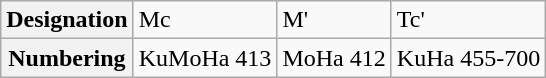<table class="wikitable">
<tr>
<th>Designation</th>
<td>Mc</td>
<td>M'</td>
<td>Tc'</td>
</tr>
<tr>
<th>Numbering</th>
<td>KuMoHa 413</td>
<td>MoHa 412</td>
<td>KuHa 455-700</td>
</tr>
</table>
